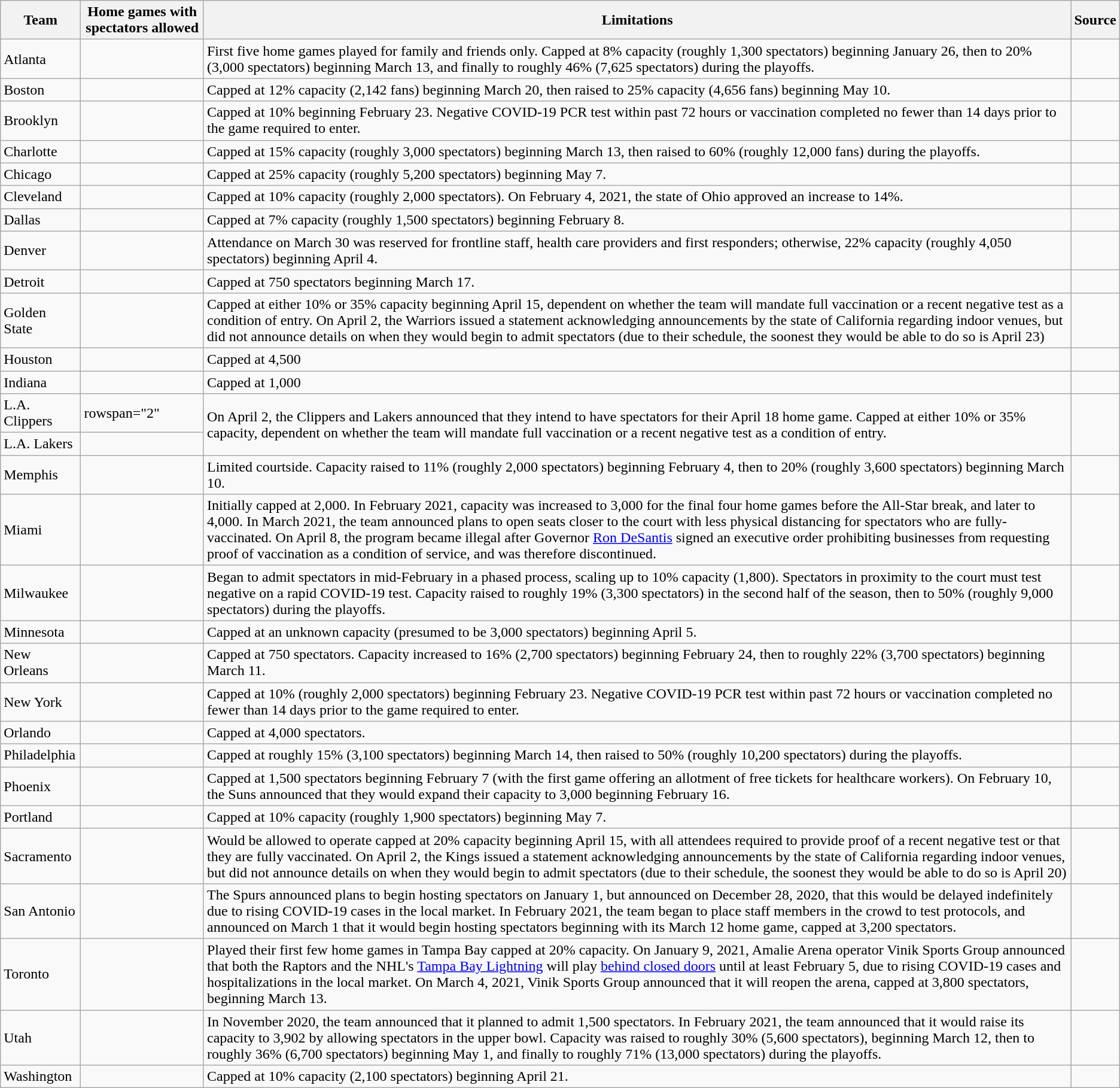<table class="wikitable sortable">
<tr>
<th>Team</th>
<th>Home games with spectators allowed</th>
<th>Limitations</th>
<th>Source</th>
</tr>
<tr>
<td>Atlanta</td>
<td></td>
<td>First five home games played for family and friends only. Capped at 8% capacity (roughly 1,300 spectators) beginning January 26, then to 20% (3,000 spectators) beginning March 13, and finally to roughly 46% (7,625 spectators) during the playoffs.</td>
<td></td>
</tr>
<tr>
<td>Boston</td>
<td></td>
<td>Capped at 12% capacity (2,142 fans) beginning March 20, then raised to 25% capacity (4,656 fans) beginning May 10.</td>
<td></td>
</tr>
<tr>
<td>Brooklyn</td>
<td></td>
<td>Capped at 10% beginning February 23. Negative COVID-19 PCR test within past 72 hours or vaccination completed no fewer than 14 days prior to the game required to enter.</td>
<td></td>
</tr>
<tr>
<td>Charlotte</td>
<td></td>
<td>Capped at 15% capacity (roughly 3,000 spectators) beginning March 13, then raised to 60% (roughly 12,000 fans) during the playoffs.</td>
<td></td>
</tr>
<tr>
<td>Chicago</td>
<td></td>
<td>Capped at 25% capacity (roughly 5,200 spectators) beginning May 7.</td>
<td></td>
</tr>
<tr>
<td>Cleveland</td>
<td></td>
<td>Capped at 10% capacity (roughly 2,000 spectators). On February 4, 2021, the state of Ohio approved an increase to 14%.</td>
<td></td>
</tr>
<tr>
<td>Dallas</td>
<td></td>
<td>Capped at 7% capacity (roughly 1,500 spectators) beginning February 8.</td>
<td></td>
</tr>
<tr>
<td>Denver</td>
<td></td>
<td>Attendance on March 30 was reserved for frontline staff, health care providers and first responders; otherwise, 22% capacity (roughly 4,050 spectators) beginning April 4.</td>
<td></td>
</tr>
<tr>
<td>Detroit</td>
<td></td>
<td>Capped at 750 spectators beginning March 17.</td>
<td></td>
</tr>
<tr>
<td>Golden State</td>
<td></td>
<td>Capped at either 10% or 35% capacity beginning April 15, dependent on whether the team will mandate full vaccination or a recent negative test as a condition of entry. On April 2, the Warriors issued a statement acknowledging announcements by the state of California regarding indoor venues, but did not announce details on when they would begin to admit spectators (due to their schedule, the soonest they would be able to do so is April 23)</td>
<td></td>
</tr>
<tr>
<td>Houston</td>
<td></td>
<td>Capped at 4,500</td>
<td></td>
</tr>
<tr>
<td>Indiana</td>
<td></td>
<td>Capped at 1,000</td>
<td></td>
</tr>
<tr>
<td>L.A. Clippers</td>
<td>rowspan="2" </td>
<td rowspan="2">On April 2, the Clippers and Lakers announced that they intend to have spectators for their April 18 home game. Capped at either 10% or 35% capacity, dependent on whether the team will mandate full vaccination or a recent negative test as a condition of entry.</td>
<td rowspan="2"></td>
</tr>
<tr>
<td>L.A. Lakers</td>
</tr>
<tr>
<td>Memphis</td>
<td></td>
<td>Limited courtside. Capacity raised to 11% (roughly 2,000 spectators) beginning February 4, then to 20% (roughly 3,600 spectators) beginning March 10.</td>
<td></td>
</tr>
<tr>
<td>Miami</td>
<td></td>
<td>Initially capped at 2,000. In February 2021, capacity was increased to 3,000 for the final four home games before the All-Star break, and later to 4,000. In March 2021, the team announced plans to open seats closer to the court with less physical distancing for spectators who are fully-vaccinated. On April 8, the program became illegal after Governor <a href='#'>Ron DeSantis</a> signed an executive order prohibiting businesses from requesting proof of vaccination as a condition of service, and was therefore discontinued.</td>
<td></td>
</tr>
<tr>
<td>Milwaukee</td>
<td></td>
<td>Began to admit spectators in mid-February in a phased process, scaling up to 10% capacity (1,800). Spectators in proximity to the court must test negative on a rapid COVID-19 test. Capacity raised to roughly 19% (3,300 spectators) in the second half of the season, then to 50% (roughly 9,000 spectators) during the playoffs.</td>
<td></td>
</tr>
<tr>
<td>Minnesota</td>
<td></td>
<td>Capped at an unknown capacity (presumed to be 3,000 spectators) beginning April 5.</td>
<td></td>
</tr>
<tr>
<td>New Orleans</td>
<td></td>
<td>Capped at 750 spectators. Capacity increased to 16% (2,700 spectators) beginning February 24, then to roughly 22% (3,700 spectators) beginning March 11.</td>
<td></td>
</tr>
<tr>
<td>New York</td>
<td></td>
<td>Capped at 10% (roughly 2,000 spectators) beginning February 23. Negative COVID-19 PCR test within past 72 hours or vaccination completed no fewer than 14 days prior to the game required to enter.</td>
<td></td>
</tr>
<tr>
<td>Orlando</td>
<td></td>
<td>Capped at 4,000 spectators.</td>
<td></td>
</tr>
<tr>
<td>Philadelphia</td>
<td></td>
<td>Capped at roughly 15% (3,100 spectators) beginning March 14, then raised to 50% (roughly 10,200 spectators) during the playoffs.</td>
<td></td>
</tr>
<tr>
<td>Phoenix</td>
<td></td>
<td>Capped at 1,500 spectators beginning February 7 (with the first game offering an allotment of free tickets for healthcare workers). On February 10, the Suns announced that they would expand their capacity to 3,000 beginning February 16.</td>
<td></td>
</tr>
<tr>
<td>Portland</td>
<td></td>
<td>Capped at 10% capacity (roughly 1,900 spectators) beginning May 7.</td>
<td></td>
</tr>
<tr>
<td>Sacramento</td>
<td></td>
<td>Would be allowed to operate capped at 20% capacity beginning April 15, with all attendees required to provide proof of a recent negative test or that they are fully vaccinated. On April 2, the Kings issued a statement acknowledging announcements by the state of California regarding indoor venues, but did not announce details on when they would begin to admit spectators (due to their schedule, the soonest they would be able to do so is April 20)</td>
<td></td>
</tr>
<tr>
<td>San Antonio</td>
<td></td>
<td>The Spurs announced plans to begin hosting spectators on January 1, but announced on December 28, 2020, that this would be delayed indefinitely due to rising COVID-19 cases in the local market. In February 2021, the team began to place staff members in the crowd to test protocols, and announced on March 1 that it would begin hosting spectators beginning with its March 12 home game, capped at 3,200 spectators.</td>
<td></td>
</tr>
<tr>
<td>Toronto</td>
<td></td>
<td>Played their first few home games in Tampa Bay capped at 20% capacity. On January 9, 2021, Amalie Arena operator Vinik Sports Group announced that both the Raptors and the NHL's <a href='#'>Tampa Bay Lightning</a> will play <a href='#'>behind closed doors</a> until at least February 5, due to rising COVID-19 cases and hospitalizations in the local market. On March 4, 2021, Vinik Sports Group announced that it will reopen the arena, capped at 3,800 spectators, beginning March 13.</td>
<td></td>
</tr>
<tr>
<td>Utah</td>
<td></td>
<td>In November 2020, the team announced that it planned to admit 1,500 spectators. In February 2021, the team announced that it would raise its capacity to 3,902 by allowing spectators in the upper bowl. Capacity was raised to roughly 30% (5,600 spectators), beginning March 12, then to roughly 36% (6,700 spectators) beginning May 1, and finally to roughly 71% (13,000 spectators) during the playoffs.</td>
<td></td>
</tr>
<tr>
<td>Washington</td>
<td></td>
<td>Capped at 10% capacity (2,100 spectators) beginning April 21.</td>
<td></td>
</tr>
</table>
